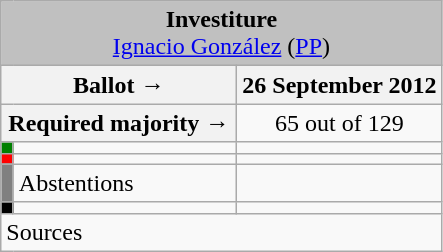<table class="wikitable" style="text-align:center;">
<tr>
<td colspan="3" align="center" bgcolor="#C0C0C0"><strong>Investiture</strong><br><a href='#'>Ignacio González</a> (<a href='#'>PP</a>)</td>
</tr>
<tr>
<th colspan="2" width="150px">Ballot →</th>
<th>26 September 2012</th>
</tr>
<tr>
<th colspan="2">Required majority →</th>
<td>65 out of 129 </td>
</tr>
<tr>
<th width="1px" style="background:green;"></th>
<td align="left"></td>
<td></td>
</tr>
<tr>
<th style="color:inherit;background:red;"></th>
<td align="left"></td>
<td></td>
</tr>
<tr>
<th style="color:inherit;background:gray;"></th>
<td align="left"><span>Abstentions</span></td>
<td></td>
</tr>
<tr>
<th style="color:inherit;background:black;"></th>
<td align="left"></td>
<td></td>
</tr>
<tr>
<td align="left" colspan="3">Sources</td>
</tr>
</table>
